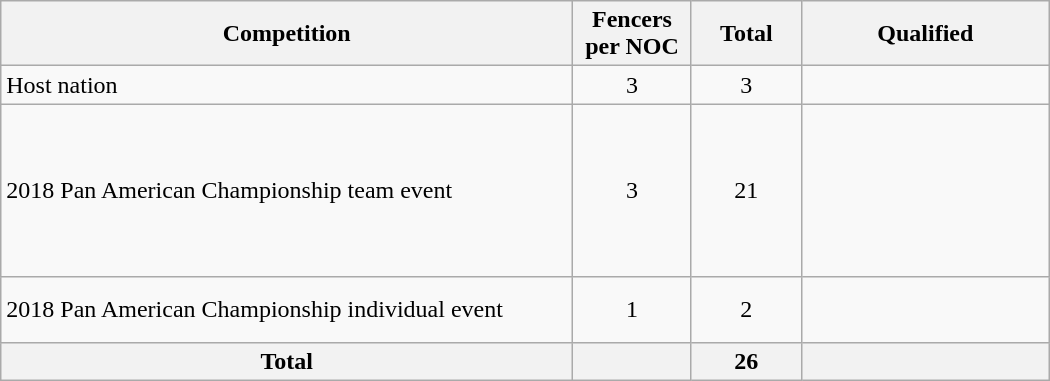<table class = "wikitable" width=700>
<tr>
<th width=500>Competition</th>
<th width=80>Fencers per NOC</th>
<th width=80>Total</th>
<th width=200>Qualified</th>
</tr>
<tr>
<td>Host nation</td>
<td align="center">3</td>
<td align="center">3</td>
<td></td>
</tr>
<tr>
<td>2018 Pan American Championship team event</td>
<td align="center">3</td>
<td align="center">21</td>
<td><br><br><br><br><br><br></td>
</tr>
<tr>
<td>2018 Pan American Championship individual event</td>
<td align="center">1</td>
<td align="center">2</td>
<td><br><s></s><br></td>
</tr>
<tr>
<th>Total</th>
<th></th>
<th>26</th>
<th></th>
</tr>
</table>
